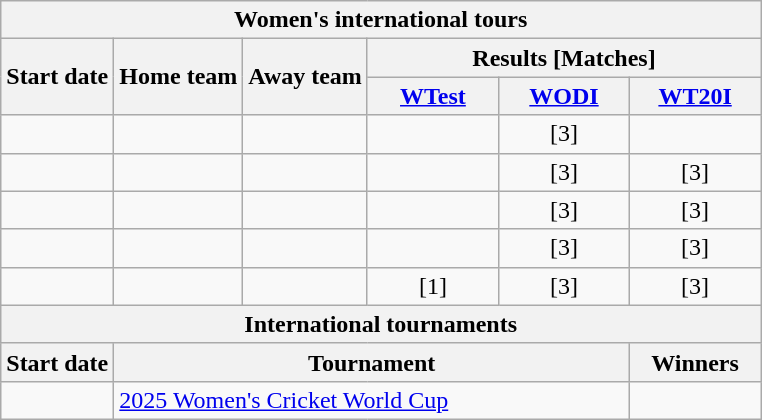<table class="wikitable" style="text-align:center; white-space:nowrap">
<tr>
<th colspan="6">Women's international tours</th>
</tr>
<tr>
<th rowspan="2">Start date</th>
<th rowspan="2">Home team</th>
<th rowspan="2">Away team</th>
<th colspan="3">Results [Matches]</th>
</tr>
<tr>
<th width=80><a href='#'>WTest</a></th>
<th width=80><a href='#'>WODI</a></th>
<th width=80><a href='#'>WT20I</a></th>
</tr>
<tr>
<td style="text-align:left"><a href='#'></a></td>
<td style="text-align:left"></td>
<td style="text-align:left"></td>
<td></td>
<td>[3]</td>
<td></td>
</tr>
<tr>
<td style="text-align:left"><a href='#'></a></td>
<td style="text-align:left"></td>
<td style="text-align:left"></td>
<td></td>
<td>[3]</td>
<td>[3]</td>
</tr>
<tr>
<td style="text-align:left"><a href='#'></a></td>
<td style="text-align:left"></td>
<td style="text-align:left"></td>
<td></td>
<td>[3]</td>
<td>[3]</td>
</tr>
<tr>
<td style="text-align:left"><a href='#'></a></td>
<td style="text-align:left"></td>
<td style="text-align:left"></td>
<td></td>
<td>[3]</td>
<td>[3]</td>
</tr>
<tr>
<td style="text-align:left"><a href='#'></a></td>
<td style="text-align:left"></td>
<td style="text-align:left"></td>
<td>[1]</td>
<td>[3]</td>
<td>[3]</td>
</tr>
<tr>
<th colspan="6">International tournaments</th>
</tr>
<tr>
<th>Start date</th>
<th colspan="4">Tournament</th>
<th>Winners</th>
</tr>
<tr>
<td style="text-align:left"><a href='#'></a></td>
<td colspan="4" style="text-align:left"> <a href='#'>2025 Women's Cricket World Cup</a></td>
<td style="text-align:left"></td>
</tr>
</table>
